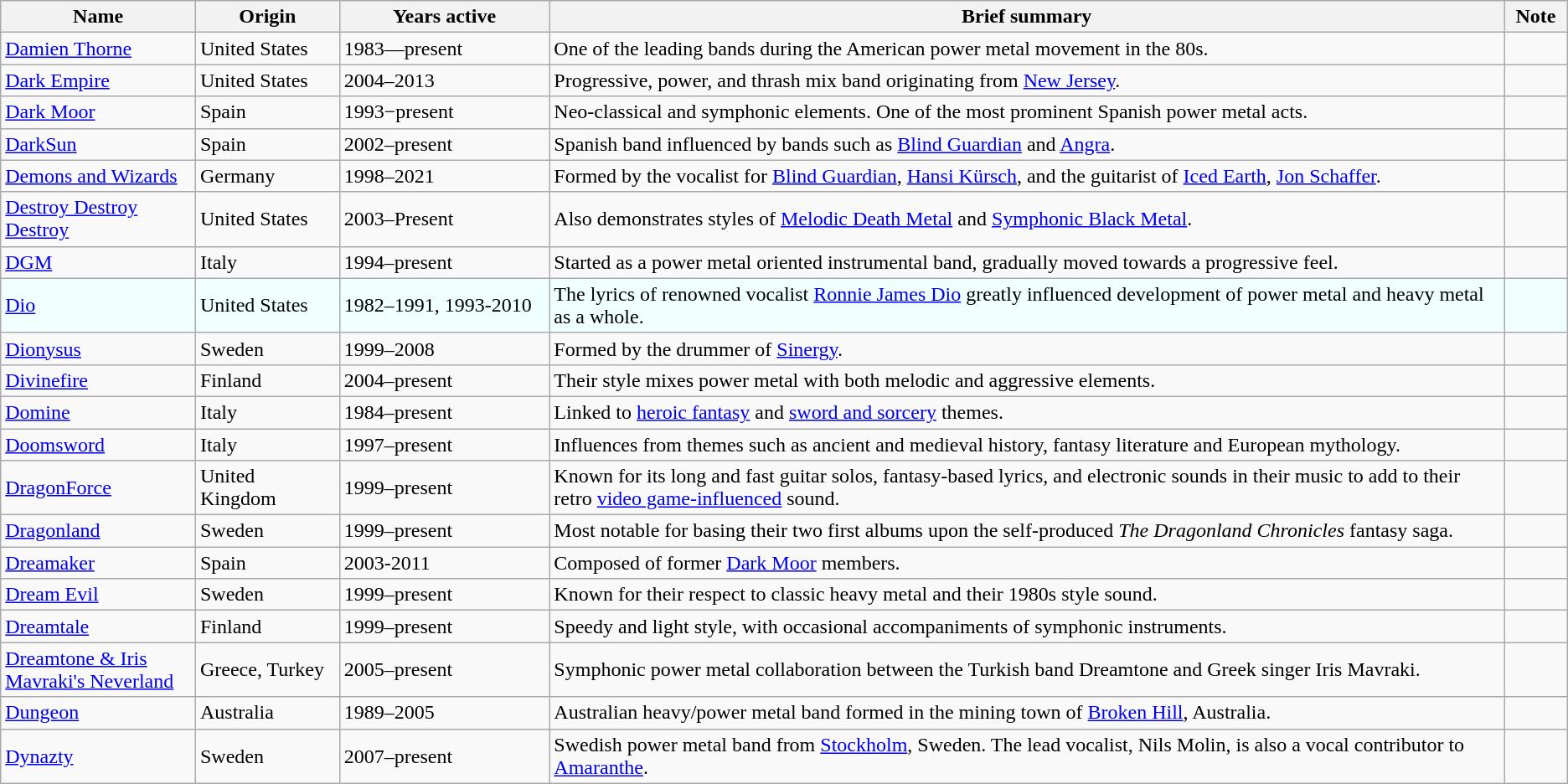<table class= "wikitable sortable sticky-header-multi">
<tr>
<th style="width:11em">Name</th>
<th style="width:8em">Origin</th>
<th style="width:12em">Years active</th>
<th style="width:65em">Brief summary</th>
<th style="width:3em">Note</th>
</tr>
<tr>
<td><a href='#'>Damien Thorne</a></td>
<td>United States</td>
<td>1983—present</td>
<td>One of the leading bands during the American power metal movement in the 80s.</td>
<td></td>
</tr>
<tr>
<td><a href='#'>Dark Empire</a></td>
<td>United States</td>
<td>2004–2013</td>
<td>Progressive, power, and thrash mix band originating from <a href='#'>New Jersey</a>.</td>
<td></td>
</tr>
<tr>
<td><a href='#'>Dark Moor</a></td>
<td>Spain</td>
<td>1993−present</td>
<td>Neo-classical and symphonic elements. One of the most prominent Spanish power metal acts.</td>
<td></td>
</tr>
<tr>
<td><a href='#'>DarkSun</a></td>
<td>Spain</td>
<td>2002–present</td>
<td>Spanish band influenced by bands such as <a href='#'>Blind Guardian</a> and <a href='#'>Angra</a>.</td>
<td></td>
</tr>
<tr>
<td><a href='#'>Demons and Wizards</a></td>
<td>Germany</td>
<td>1998–2021</td>
<td>Formed by the vocalist for <a href='#'>Blind Guardian</a>, <a href='#'>Hansi Kürsch</a>, and the guitarist of <a href='#'>Iced Earth</a>, <a href='#'>Jon Schaffer</a>.</td>
<td></td>
</tr>
<tr>
<td><a href='#'>Destroy Destroy Destroy</a></td>
<td>United States</td>
<td>2003–Present</td>
<td>Also demonstrates styles of <a href='#'>Melodic Death Metal</a> and <a href='#'>Symphonic Black Metal</a>.</td>
<td></td>
</tr>
<tr>
<td><a href='#'>DGM</a></td>
<td>Italy</td>
<td>1994–present</td>
<td>Started as a power metal oriented instrumental band, gradually moved towards a progressive feel.</td>
<td></td>
</tr>
<tr style="background:#f0ffff;">
<td><a href='#'>Dio</a></td>
<td>United States</td>
<td>1982–1991, 1993-2010</td>
<td>The lyrics of renowned vocalist <a href='#'>Ronnie James Dio</a> greatly influenced development of power metal and heavy metal as a whole.</td>
<td></td>
</tr>
<tr>
<td><a href='#'>Dionysus</a></td>
<td>Sweden</td>
<td>1999–2008</td>
<td>Formed by the drummer of <a href='#'>Sinergy</a>.</td>
<td></td>
</tr>
<tr>
<td><a href='#'>Divinefire</a></td>
<td>Finland</td>
<td>2004–present</td>
<td>Their style mixes power metal with both melodic and aggressive elements.</td>
<td></td>
</tr>
<tr>
<td><a href='#'>Domine</a></td>
<td>Italy</td>
<td>1984–present</td>
<td>Linked to <a href='#'>heroic fantasy</a> and <a href='#'>sword and sorcery</a> themes.</td>
<td></td>
</tr>
<tr>
<td><a href='#'>Doomsword</a></td>
<td>Italy</td>
<td>1997–present</td>
<td>Influences from themes such as ancient and medieval history, fantasy literature and European mythology.</td>
<td></td>
</tr>
<tr>
<td><a href='#'>DragonForce</a></td>
<td>United Kingdom</td>
<td>1999–present</td>
<td>Known for its long and fast guitar solos, fantasy-based lyrics, and electronic sounds in their music to add to their retro <a href='#'>video game-influenced</a> sound.</td>
<td></td>
</tr>
<tr>
<td><a href='#'>Dragonland</a></td>
<td>Sweden</td>
<td>1999–present</td>
<td>Most notable for basing their two first albums upon the self-produced <em>The Dragonland Chronicles</em> fantasy saga.</td>
<td></td>
</tr>
<tr>
<td><a href='#'>Dreamaker</a></td>
<td>Spain</td>
<td>2003-2011</td>
<td>Composed of former <a href='#'>Dark Moor</a> members.</td>
<td></td>
</tr>
<tr>
<td><a href='#'>Dream Evil</a></td>
<td>Sweden</td>
<td>1999–present</td>
<td>Known for their respect to classic heavy metal and their 1980s style sound.</td>
<td></td>
</tr>
<tr>
<td><a href='#'>Dreamtale</a></td>
<td>Finland</td>
<td>1999–present</td>
<td>Speedy and light style, with occasional accompaniments of symphonic instruments.</td>
<td></td>
</tr>
<tr>
<td><a href='#'>Dreamtone & Iris Mavraki's Neverland</a></td>
<td>Greece, Turkey</td>
<td>2005–present</td>
<td>Symphonic power metal collaboration between the Turkish band Dreamtone and Greek singer Iris Mavraki.</td>
<td></td>
</tr>
<tr>
<td><a href='#'>Dungeon</a></td>
<td>Australia</td>
<td>1989–2005</td>
<td>Australian heavy/power metal band formed in the mining town of <a href='#'>Broken Hill</a>, Australia.</td>
<td></td>
</tr>
<tr>
<td><a href='#'>Dynazty</a></td>
<td>Sweden</td>
<td>2007–present</td>
<td>Swedish power metal band from <a href='#'>Stockholm</a>, Sweden. The lead vocalist, Nils Molin, is also a vocal contributor to <a href='#'>Amaranthe</a>.</td>
<td></td>
</tr>
</table>
